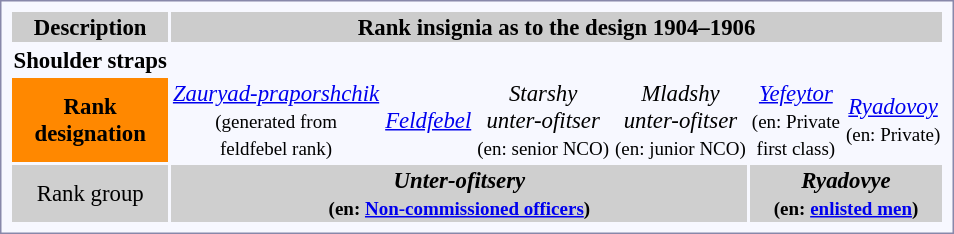<table style="border:1px solid #8888aa; background-color:#f7f8ff; padding:5px; font-size:95%; margin: 12px 12px 12px 12px;">
<tr bgcolor="#CCCCCC">
<th>Description</th>
<th colspan=9>Rank insignia as to the design 1904–1906</th>
</tr>
<tr align="center">
<th>Shoulder straps</th>
<th></th>
<th></th>
<th></th>
<th></th>
<th></th>
<th></th>
</tr>
<tr align="center">
<th style="background:#ff8800; color:black;">Rank<br>designation</th>
<td><em><a href='#'>Zauryad-praporshchik</a></em><br><small>(generated from <br>feldfebel rank)</small></td>
<td><em><a href='#'>Feldfebel</a></em></td>
<td><em>Starshy<br>unter-оfitser</em> <br><small>(en: senior NCO)</small></td>
<td><em>Мladshy <br>unter-оfitser</em> <br><small>(en: junior NCO)</small></td>
<td><em><a href='#'>Yefeytor</a></em> <br><small>(en: Private <br>first class)</small></td>
<td><em><a href='#'>Ryadovoy</a></em> <br><small>(en: Private)</small></td>
</tr>
<tr align="center" style="background:#cfcfcf;">
<td>Rank group</td>
<th colspan=4><em>Unter-ofitsery</em> <br><small>(en: <a href='#'>Non-commissioned officers</a>)</small></th>
<th colspan=2><em>Ryadovye</em> <br><small>(en: <a href='#'>enlisted men</a>)</small></th>
</tr>
</table>
